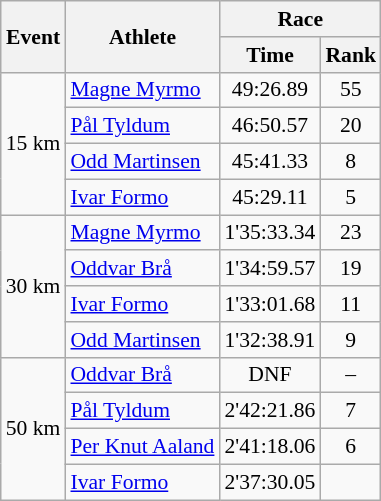<table class="wikitable" border="1" style="font-size:90%">
<tr>
<th rowspan=2>Event</th>
<th rowspan=2>Athlete</th>
<th colspan=2>Race</th>
</tr>
<tr>
<th>Time</th>
<th>Rank</th>
</tr>
<tr>
<td rowspan=4>15 km</td>
<td><a href='#'>Magne Myrmo</a></td>
<td align=center>49:26.89</td>
<td align=center>55</td>
</tr>
<tr>
<td><a href='#'>Pål Tyldum</a></td>
<td align=center>46:50.57</td>
<td align=center>20</td>
</tr>
<tr>
<td><a href='#'>Odd Martinsen</a></td>
<td align=center>45:41.33</td>
<td align=center>8</td>
</tr>
<tr>
<td><a href='#'>Ivar Formo</a></td>
<td align=center>45:29.11</td>
<td align=center>5</td>
</tr>
<tr>
<td rowspan=4>30 km</td>
<td><a href='#'>Magne Myrmo</a></td>
<td align=center>1'35:33.34</td>
<td align=center>23</td>
</tr>
<tr>
<td><a href='#'>Oddvar Brå</a></td>
<td align=center>1'34:59.57</td>
<td align=center>19</td>
</tr>
<tr>
<td><a href='#'>Ivar Formo</a></td>
<td align=center>1'33:01.68</td>
<td align=center>11</td>
</tr>
<tr>
<td><a href='#'>Odd Martinsen</a></td>
<td align=center>1'32:38.91</td>
<td align=center>9</td>
</tr>
<tr>
<td rowspan=4>50 km</td>
<td><a href='#'>Oddvar Brå</a></td>
<td align=center>DNF</td>
<td align=center>–</td>
</tr>
<tr>
<td><a href='#'>Pål Tyldum</a></td>
<td align=center>2'42:21.86</td>
<td align=center>7</td>
</tr>
<tr>
<td><a href='#'>Per Knut Aaland</a></td>
<td align=center>2'41:18.06</td>
<td align=center>6</td>
</tr>
<tr>
<td><a href='#'>Ivar Formo</a></td>
<td align=center>2'37:30.05</td>
<td align=center></td>
</tr>
</table>
